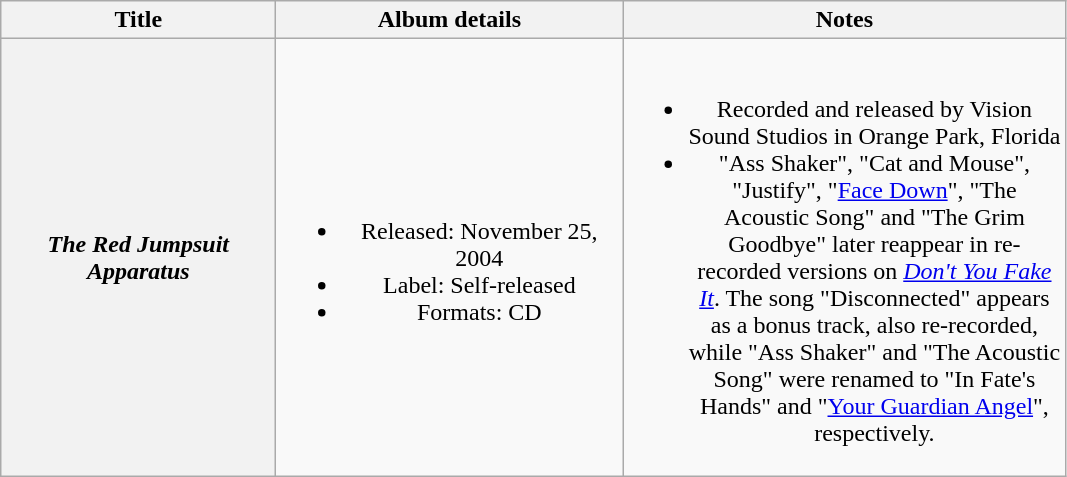<table class="wikitable plainrowheaders" style="text-align:center;">
<tr>
<th scope="col" style="width:11em;">Title</th>
<th scope="col" style="width:14em;">Album details</th>
<th scope="col" style="width:18em;">Notes</th>
</tr>
<tr>
<th scope="row"><em>The Red Jumpsuit Apparatus</em></th>
<td><br><ul><li>Released: November 25, 2004</li><li>Label: Self-released</li><li>Formats: CD</li></ul></td>
<td><br><ul><li>Recorded and released by Vision Sound Studios in Orange Park, Florida</li><li>"Ass Shaker", "Cat and Mouse", "Justify", "<a href='#'>Face Down</a>", "The Acoustic Song" and "The Grim Goodbye" later reappear in re-recorded versions on <em><a href='#'>Don't You Fake It</a></em>. The song "Disconnected" appears as a bonus track, also re-recorded, while "Ass Shaker" and "The Acoustic Song" were renamed to "In Fate's Hands" and "<a href='#'>Your Guardian Angel</a>", respectively.</li></ul></td>
</tr>
</table>
